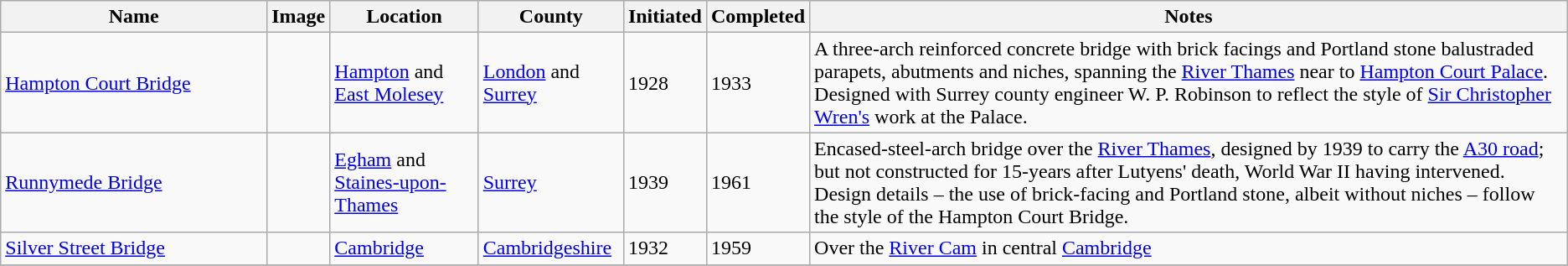<table class="wikitable sortable">
<tr>
<th style="width: 17%;">Name</th>
<th>Image</th>
<th>Location</th>
<th>County</th>
<th>Initiated</th>
<th>Completed</th>
<th>Notes</th>
</tr>
<tr>
<td><a href='#'>Hampton Court Bridge</a><br><small></small></td>
<td></td>
<td><a href='#'>Hampton</a> and <a href='#'>East Molesey</a></td>
<td><a href='#'>London</a> and <a href='#'>Surrey</a></td>
<td>1928</td>
<td>1933</td>
<td>A three-arch reinforced concrete bridge with brick facings and Portland stone balustraded parapets, abutments and niches, spanning the <a href='#'>River Thames</a> near to <a href='#'>Hampton Court Palace</a>. Designed with Surrey county engineer W. P. Robinson to reflect the style of <a href='#'>Sir Christopher Wren's</a> work at the Palace.</td>
</tr>
<tr>
<td><a href='#'>Runnymede Bridge</a><br><small></small></td>
<td></td>
<td><a href='#'>Egham</a> and <a href='#'>Staines-upon-Thames</a></td>
<td><a href='#'>Surrey</a></td>
<td>1939</td>
<td>1961</td>
<td>Encased-steel-arch bridge over the   <a href='#'>River Thames</a>, designed by 1939 to carry the <a href='#'>A30 road</a>; but not constructed for 15-years after Lutyens' death, World War II having intervened. Design details – the use of brick-facing and Portland stone, albeit without niches – follow the style of the Hampton Court Bridge.</td>
</tr>
<tr>
<td><a href='#'>Silver Street Bridge</a><br><small></small></td>
<td></td>
<td><a href='#'>Cambridge</a></td>
<td><a href='#'>Cambridgeshire</a></td>
<td>1932</td>
<td>1959</td>
<td>Over the <a href='#'>River Cam</a> in central <a href='#'>Cambridge</a></td>
</tr>
<tr Liffey Bridge]] ||-||-||-| Part of Dublin War memorial (Not Completed).>
</tr>
</table>
